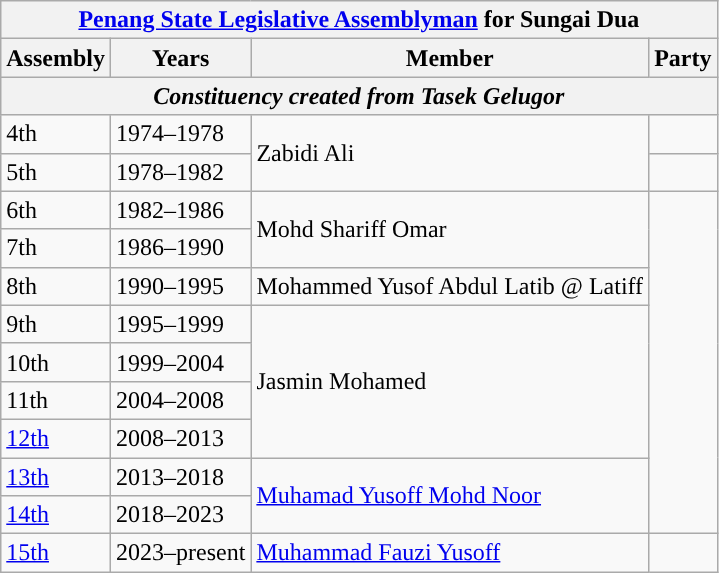<table class="wikitable">
<tr>
<th colspan="4"><a href='#'>Penang State Legislative Assemblyman</a> for Sungai Dua</th>
</tr>
<tr>
<th>Assembly</th>
<th>Years</th>
<th>Member</th>
<th>Party</th>
</tr>
<tr>
<th colspan="4" align="center"><em>Constituency created from Tasek Gelugor</em></th>
</tr>
<tr>
<td>4th</td>
<td>1974–1978</td>
<td rowspan="2">Zabidi Ali</td>
<td></td>
</tr>
<tr>
<td>5th</td>
<td>1978–1982</td>
<td></td>
</tr>
<tr>
<td>6th</td>
<td>1982–1986</td>
<td rowspan="2">Mohd Shariff Omar</td>
<td rowspan="9"></td>
</tr>
<tr>
<td>7th</td>
<td>1986–1990</td>
</tr>
<tr>
<td>8th</td>
<td>1990–1995</td>
<td>Mohammed Yusof Abdul Latib @ Latiff</td>
</tr>
<tr>
<td>9th</td>
<td>1995–1999</td>
<td rowspan="4">Jasmin Mohamed</td>
</tr>
<tr>
<td>10th</td>
<td>1999–2004</td>
</tr>
<tr>
<td>11th</td>
<td>2004–2008</td>
</tr>
<tr>
<td><a href='#'>12th</a></td>
<td>2008–2013</td>
</tr>
<tr>
<td><a href='#'>13th</a></td>
<td>2013–2018</td>
<td rowspan="2"><a href='#'>Muhamad Yusoff Mohd Noor</a></td>
</tr>
<tr>
<td><a href='#'>14th</a></td>
<td>2018–2023</td>
</tr>
<tr>
<td><a href='#'>15th</a></td>
<td>2023–present</td>
<td><a href='#'>Muhammad Fauzi Yusoff</a></td>
<td></td>
</tr>
</table>
